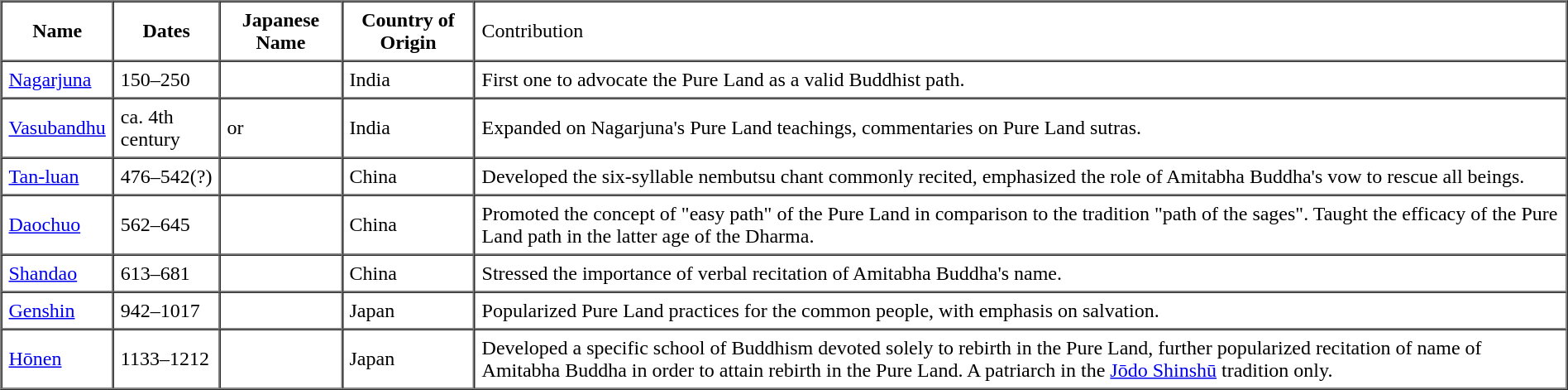<table border="1" cellspacing="0" cellpadding="5" style="margin:auto;">
<tr>
<th>Name</th>
<th>Dates</th>
<th>Japanese Name</th>
<th>Country of Origin</th>
<td>Contribution</td>
</tr>
<tr>
<td><a href='#'>Nagarjuna</a></td>
<td>150–250</td>
<td></td>
<td>India</td>
<td>First one to advocate the Pure Land as a valid Buddhist path.</td>
</tr>
<tr>
<td><a href='#'>Vasubandhu</a></td>
<td>ca. 4th century</td>
<td> or </td>
<td>India</td>
<td>Expanded on Nagarjuna's Pure Land teachings, commentaries on Pure Land sutras.</td>
</tr>
<tr>
<td><a href='#'>Tan-luan</a></td>
<td>476–542(?)</td>
<td></td>
<td>China</td>
<td>Developed the six-syllable nembutsu chant commonly recited, emphasized the role of Amitabha Buddha's vow to rescue all beings.</td>
</tr>
<tr>
<td><a href='#'>Daochuo</a></td>
<td>562–645</td>
<td></td>
<td>China</td>
<td>Promoted the concept of "easy path" of the Pure Land in comparison to the tradition "path of the sages". Taught the efficacy of the Pure Land path in the latter age of the Dharma.</td>
</tr>
<tr>
<td><a href='#'>Shandao</a></td>
<td>613–681</td>
<td></td>
<td>China</td>
<td>Stressed the importance of verbal recitation of Amitabha Buddha's name.</td>
</tr>
<tr>
<td><a href='#'>Genshin</a></td>
<td>942–1017</td>
<td></td>
<td>Japan</td>
<td>Popularized Pure Land practices for the common people, with emphasis on salvation.</td>
</tr>
<tr>
<td><a href='#'>Hōnen</a></td>
<td>1133–1212</td>
<td></td>
<td>Japan</td>
<td>Developed a specific school of Buddhism devoted solely to rebirth in the Pure Land, further popularized recitation of name of Amitabha Buddha in order to attain rebirth in the Pure Land.  A patriarch in the <a href='#'>Jōdo Shinshū</a> tradition only.</td>
</tr>
</table>
